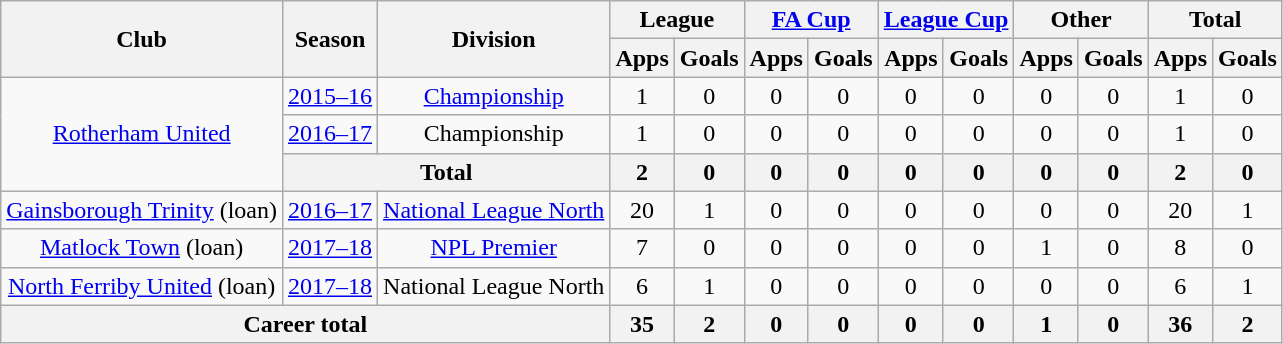<table class="wikitable" style="text-align:center;">
<tr>
<th rowspan="2">Club</th>
<th rowspan="2">Season</th>
<th rowspan="2">Division</th>
<th colspan="2">League</th>
<th colspan="2"><a href='#'>FA Cup</a></th>
<th colspan="2"><a href='#'>League Cup</a></th>
<th colspan="2">Other</th>
<th colspan="2">Total</th>
</tr>
<tr>
<th>Apps</th>
<th>Goals</th>
<th>Apps</th>
<th>Goals</th>
<th>Apps</th>
<th>Goals</th>
<th>Apps</th>
<th>Goals</th>
<th>Apps</th>
<th>Goals</th>
</tr>
<tr>
<td rowspan="3"><a href='#'>Rotherham United</a></td>
<td><a href='#'>2015–16</a></td>
<td><a href='#'>Championship</a></td>
<td>1</td>
<td>0</td>
<td>0</td>
<td>0</td>
<td>0</td>
<td>0</td>
<td>0</td>
<td>0</td>
<td>1</td>
<td>0</td>
</tr>
<tr>
<td><a href='#'>2016–17</a></td>
<td>Championship</td>
<td>1</td>
<td>0</td>
<td>0</td>
<td>0</td>
<td>0</td>
<td>0</td>
<td>0</td>
<td>0</td>
<td>1</td>
<td>0</td>
</tr>
<tr>
<th colspan="2">Total</th>
<th>2</th>
<th>0</th>
<th>0</th>
<th>0</th>
<th>0</th>
<th>0</th>
<th>0</th>
<th>0</th>
<th>2</th>
<th>0</th>
</tr>
<tr>
<td><a href='#'>Gainsborough Trinity</a> (loan)</td>
<td><a href='#'>2016–17</a></td>
<td><a href='#'>National League North</a></td>
<td>20</td>
<td>1</td>
<td>0</td>
<td>0</td>
<td>0</td>
<td>0</td>
<td>0</td>
<td>0</td>
<td>20</td>
<td>1</td>
</tr>
<tr>
<td><a href='#'>Matlock Town</a> (loan)</td>
<td><a href='#'>2017–18</a></td>
<td><a href='#'>NPL Premier</a></td>
<td>7</td>
<td>0</td>
<td>0</td>
<td>0</td>
<td>0</td>
<td>0</td>
<td>1</td>
<td>0</td>
<td>8</td>
<td>0</td>
</tr>
<tr>
<td><a href='#'>North Ferriby United</a> (loan)</td>
<td><a href='#'>2017–18</a></td>
<td>National League North</td>
<td>6</td>
<td>1</td>
<td>0</td>
<td>0</td>
<td>0</td>
<td>0</td>
<td>0</td>
<td>0</td>
<td>6</td>
<td>1</td>
</tr>
<tr>
<th colspan="3">Career total</th>
<th>35</th>
<th>2</th>
<th>0</th>
<th>0</th>
<th>0</th>
<th>0</th>
<th>1</th>
<th>0</th>
<th>36</th>
<th>2</th>
</tr>
</table>
